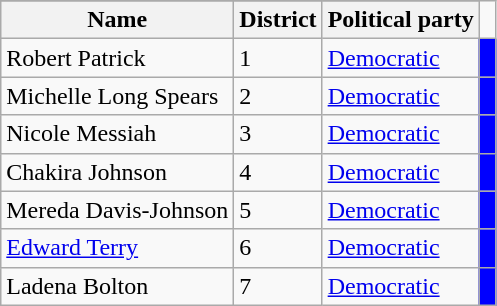<table class="wikitable">
<tr>
</tr>
<tr>
<th>Name</th>
<th>District</th>
<th>Political party</th>
</tr>
<tr>
<td>Robert Patrick</td>
<td>1</td>
<td><a href='#'>Democratic</a></td>
<td style="background:blue;"> </td>
</tr>
<tr>
<td>Michelle Long Spears</td>
<td>2</td>
<td><a href='#'>Democratic</a></td>
<td style="background:blue;"> </td>
</tr>
<tr>
<td>Nicole Messiah</td>
<td>3</td>
<td><a href='#'>Democratic</a></td>
<td style="background:blue;"> </td>
</tr>
<tr>
<td>Chakira Johnson</td>
<td>4</td>
<td><a href='#'>Democratic</a></td>
<td style="background:blue;"> </td>
</tr>
<tr>
<td>Mereda Davis-Johnson</td>
<td>5</td>
<td><a href='#'>Democratic</a></td>
<td style="background:blue;"> </td>
</tr>
<tr>
<td><a href='#'>Edward Terry</a></td>
<td>6</td>
<td><a href='#'>Democratic</a></td>
<td style="background:blue;"> </td>
</tr>
<tr>
<td>Ladena Bolton</td>
<td>7</td>
<td><a href='#'>Democratic</a></td>
<td style="background:blue;"> </td>
</tr>
</table>
